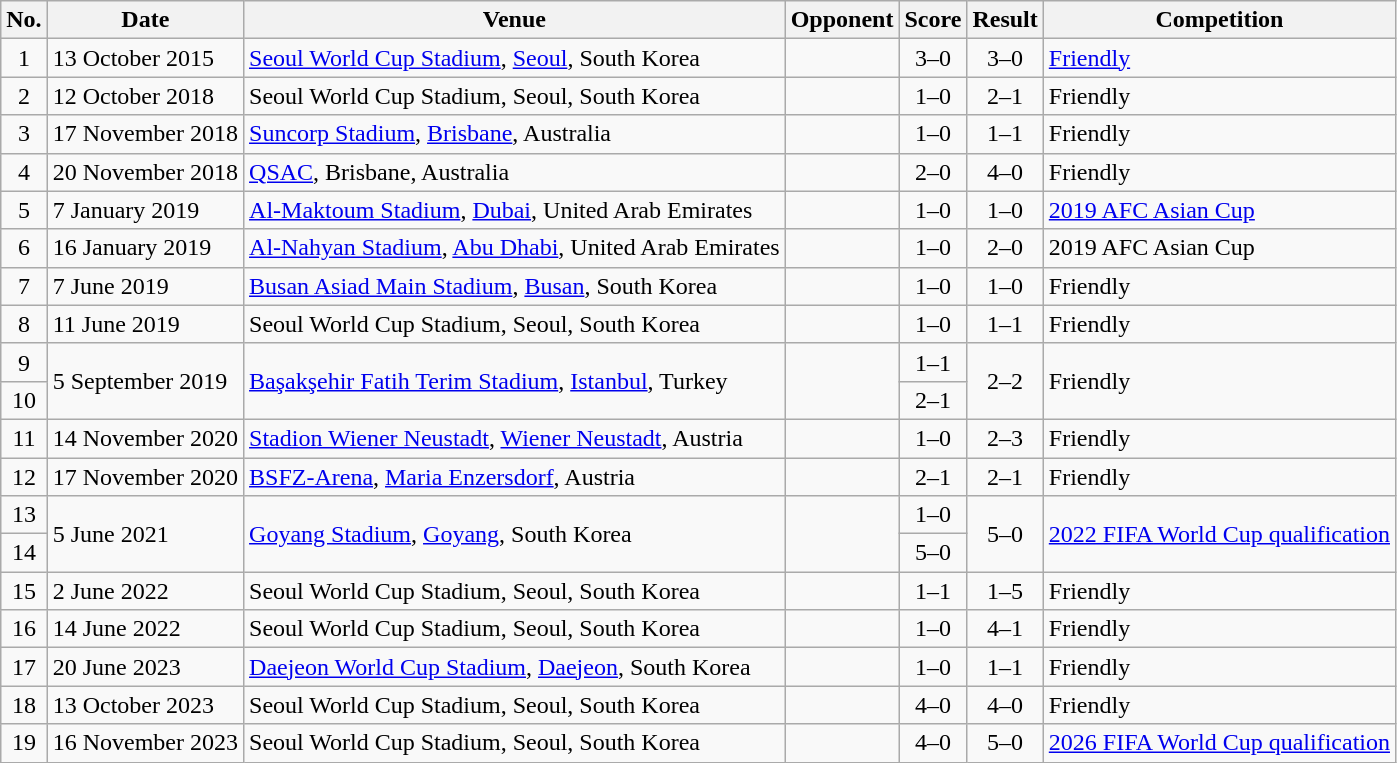<table class="wikitable sortable">
<tr>
<th scope="col">No.</th>
<th scope="col">Date</th>
<th scope="col">Venue</th>
<th scope="col">Opponent</th>
<th scope="col">Score</th>
<th scope="col">Result</th>
<th scope="col">Competition</th>
</tr>
<tr>
<td align="center">1</td>
<td>13 October 2015</td>
<td><a href='#'>Seoul World Cup Stadium</a>, <a href='#'>Seoul</a>, South Korea</td>
<td></td>
<td align="center">3–0</td>
<td align="center">3–0</td>
<td><a href='#'>Friendly</a></td>
</tr>
<tr>
<td align="center">2</td>
<td>12 October 2018</td>
<td>Seoul World Cup Stadium, Seoul, South Korea</td>
<td></td>
<td align="center">1–0</td>
<td align="center">2–1</td>
<td>Friendly</td>
</tr>
<tr>
<td align="center">3</td>
<td>17 November 2018</td>
<td><a href='#'>Suncorp Stadium</a>, <a href='#'>Brisbane</a>, Australia</td>
<td></td>
<td align="center">1–0</td>
<td align="center">1–1</td>
<td>Friendly</td>
</tr>
<tr>
<td align="center">4</td>
<td>20 November 2018</td>
<td><a href='#'>QSAC</a>, Brisbane, Australia</td>
<td></td>
<td align="center">2–0</td>
<td align="center">4–0</td>
<td>Friendly</td>
</tr>
<tr>
<td align="center">5</td>
<td>7 January 2019</td>
<td><a href='#'>Al-Maktoum Stadium</a>, <a href='#'>Dubai</a>, United Arab Emirates</td>
<td></td>
<td align="center">1–0</td>
<td align="center">1–0</td>
<td><a href='#'>2019 AFC Asian Cup</a></td>
</tr>
<tr>
<td align="center">6</td>
<td>16 January 2019</td>
<td><a href='#'>Al-Nahyan Stadium</a>, <a href='#'>Abu Dhabi</a>, United Arab Emirates</td>
<td></td>
<td align="center">1–0</td>
<td align="center">2–0</td>
<td>2019 AFC Asian Cup</td>
</tr>
<tr>
<td align="center">7</td>
<td>7 June 2019</td>
<td><a href='#'>Busan Asiad Main Stadium</a>, <a href='#'>Busan</a>, South Korea</td>
<td></td>
<td align="center">1–0</td>
<td align="center">1–0</td>
<td>Friendly</td>
</tr>
<tr>
<td align="center">8</td>
<td>11 June 2019</td>
<td>Seoul World Cup Stadium, Seoul, South Korea</td>
<td></td>
<td align="center">1–0</td>
<td align="center">1–1</td>
<td>Friendly</td>
</tr>
<tr>
<td align="center">9</td>
<td rowspan="2">5 September 2019</td>
<td rowspan="2"><a href='#'>Başakşehir Fatih Terim Stadium</a>, <a href='#'>Istanbul</a>, Turkey</td>
<td rowspan="2"></td>
<td align="center">1–1</td>
<td rowspan=2 align="center">2–2</td>
<td rowspan="2">Friendly</td>
</tr>
<tr>
<td align="center">10</td>
<td align="center">2–1</td>
</tr>
<tr>
<td align="center">11</td>
<td>14 November 2020</td>
<td><a href='#'>Stadion Wiener Neustadt</a>, <a href='#'>Wiener Neustadt</a>, Austria</td>
<td></td>
<td align="center">1–0</td>
<td align="center">2–3</td>
<td>Friendly</td>
</tr>
<tr>
<td align="center">12</td>
<td>17 November 2020</td>
<td><a href='#'>BSFZ-Arena</a>, <a href='#'>Maria Enzersdorf</a>, Austria</td>
<td></td>
<td align="center">2–1</td>
<td align="center">2–1</td>
<td>Friendly</td>
</tr>
<tr>
<td align="center">13</td>
<td rowspan="2">5 June 2021</td>
<td rowspan="2"><a href='#'>Goyang Stadium</a>, <a href='#'>Goyang</a>, South Korea</td>
<td rowspan="2"></td>
<td align="center">1–0</td>
<td rowspan="2" align="center">5–0</td>
<td rowspan="2"><a href='#'>2022 FIFA World Cup qualification</a></td>
</tr>
<tr>
<td align="center">14</td>
<td align="center">5–0</td>
</tr>
<tr>
<td align="center">15</td>
<td>2 June 2022</td>
<td>Seoul World Cup Stadium, Seoul, South Korea</td>
<td></td>
<td align="center">1–1</td>
<td align="center">1–5</td>
<td>Friendly</td>
</tr>
<tr>
<td align="center">16</td>
<td>14 June 2022</td>
<td>Seoul World Cup Stadium, Seoul, South Korea</td>
<td></td>
<td align="center">1–0</td>
<td align="center">4–1</td>
<td>Friendly</td>
</tr>
<tr>
<td align="center">17</td>
<td>20 June 2023</td>
<td><a href='#'>Daejeon World Cup Stadium</a>, <a href='#'>Daejeon</a>, South Korea</td>
<td></td>
<td align="center">1–0</td>
<td align="center">1–1</td>
<td>Friendly</td>
</tr>
<tr>
<td align="center">18</td>
<td>13 October 2023</td>
<td>Seoul World Cup Stadium, Seoul, South Korea</td>
<td></td>
<td align="center">4–0</td>
<td align="center">4–0</td>
<td>Friendly</td>
</tr>
<tr>
<td align="center">19</td>
<td>16 November 2023</td>
<td>Seoul World Cup Stadium, Seoul, South Korea</td>
<td></td>
<td align="center">4–0</td>
<td align="center">5–0</td>
<td><a href='#'>2026 FIFA World Cup qualification</a></td>
</tr>
</table>
